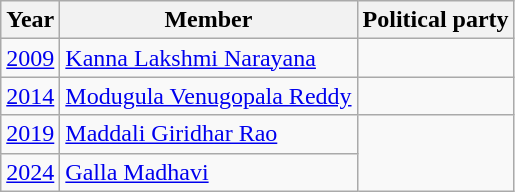<table class="wikitable sortable">
<tr>
<th>Year</th>
<th>Member</th>
<th colspan=2>Political party</th>
</tr>
<tr>
<td><a href='#'>2009</a></td>
<td><a href='#'>Kanna Lakshmi Narayana</a></td>
<td></td>
</tr>
<tr>
<td><a href='#'>2014</a></td>
<td><a href='#'>Modugula Venugopala Reddy</a></td>
<td></td>
</tr>
<tr>
<td><a href='#'>2019</a></td>
<td><a href='#'>Maddali Giridhar Rao</a></td>
</tr>
<tr>
<td><a href='#'>2024</a></td>
<td><a href='#'>Galla Madhavi</a></td>
</tr>
</table>
